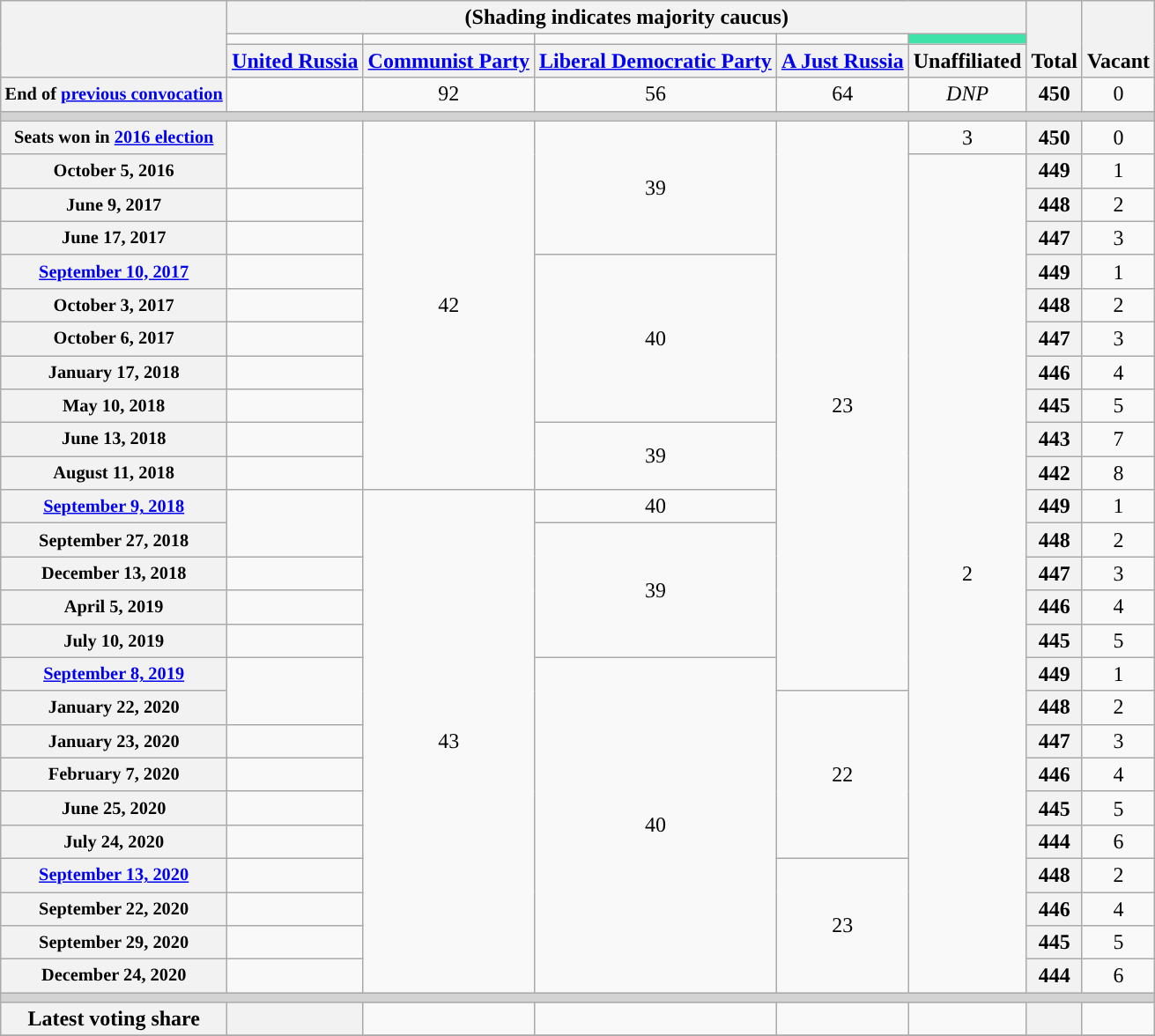<table class=wikitable style="text-align:center">
<tr style="vertical-align:bottom;">
<th rowspan=3></th>
<th colspan=5><div>(Shading indicates majority caucus)</div></th>
<th rowspan=3>Total</th>
<th rowspan=3>Vacant</th>
</tr>
<tr style="height:5px">
<td style="background-color:"></td>
<td style="background-color:"></td>
<td style="background-color:"></td>
<td style="background-color:"></td>
<td style="background-color:#3fe3aa"></td>
</tr>
<tr>
<th><a href='#'>United Russia</a></th>
<th><a href='#'>Communist Party</a></th>
<th><a href='#'>Liberal Democratic Party</a></th>
<th><a href='#'>A Just Russia</a></th>
<th>Unaffiliated</th>
</tr>
<tr>
<th style="font-size:85%">End of <a href='#'>previous convocation</a></th>
<td style="background-color:"></td>
<td>92</td>
<td>56</td>
<td>64</td>
<td><em>DNP</em></td>
<th>450</th>
<td>0</td>
</tr>
<tr>
<td colspan=8 style="background-color:lightgrey"></td>
</tr>
<tr>
<th style="font-size:85%">Seats won in <a href='#'>2016 election</a></th>
<td rowspan=2 style="background-color:"></td>
<td rowspan=11>42</td>
<td rowspan=4>39</td>
<td rowspan=17>23</td>
<td>3</td>
<th>450</th>
<td>0</td>
</tr>
<tr>
<th style="font-size:85%">October 5, 2016</th>
<td rowspan=25>2</td>
<th>449</th>
<td>1</td>
</tr>
<tr>
<th style="font-size:85%">June 9, 2017</th>
<td style="background-color:"></td>
<th>448</th>
<td>2</td>
</tr>
<tr>
<th style="font-size:85%">June 17, 2017</th>
<td style="background-color:"></td>
<th>447</th>
<td>3</td>
</tr>
<tr>
<th style="font-size:85%"><a href='#'>September 10, 2017</a></th>
<td style="background-color:"></td>
<td rowspan=5>40</td>
<th>449</th>
<td>1</td>
</tr>
<tr>
<th style="font-size:85%">October 3, 2017</th>
<td style="background-color:"></td>
<th>448</th>
<td>2</td>
</tr>
<tr>
<th style="font-size:85%">October 6, 2017</th>
<td style="background-color:"></td>
<th>447</th>
<td>3</td>
</tr>
<tr>
<th style="font-size:85%">January 17, 2018</th>
<td style="background-color:"></td>
<th>446</th>
<td>4</td>
</tr>
<tr>
<th style="font-size:85%">May 10, 2018</th>
<td style="background-color:"></td>
<th>445</th>
<td>5</td>
</tr>
<tr>
<th style="font-size:85%">June 13, 2018</th>
<td style="background-color:"></td>
<td rowspan=2>39</td>
<th>443</th>
<td>7</td>
</tr>
<tr>
<th style="font-size:85%">August 11, 2018</th>
<td style="background-color:"></td>
<th>442</th>
<td>8</td>
</tr>
<tr>
<th style="font-size:85%"><a href='#'>September 9, 2018</a></th>
<td rowspan=2 style="background-color:"></td>
<td rowspan=15>43</td>
<td>40</td>
<th>449</th>
<td>1</td>
</tr>
<tr>
<th style="font-size:85%">September 27, 2018</th>
<td rowspan=4>39</td>
<th>448</th>
<td>2</td>
</tr>
<tr>
<th style="font-size:85%">December 13, 2018</th>
<td style="background-color:"></td>
<th>447</th>
<td>3</td>
</tr>
<tr>
<th style="font-size:85%">April 5, 2019</th>
<td style="background-color:"></td>
<th>446</th>
<td>4</td>
</tr>
<tr>
<th style="font-size:85%">July 10, 2019</th>
<td style="background-color:"></td>
<th>445</th>
<td>5</td>
</tr>
<tr>
<th style="font-size:85%"><a href='#'>September 8, 2019</a></th>
<td rowspan=2 style="background-color:"></td>
<td rowspan=10>40</td>
<th>449</th>
<td>1</td>
</tr>
<tr>
<th style="font-size:85%">January 22, 2020</th>
<td rowspan=5>22</td>
<th>448</th>
<td>2</td>
</tr>
<tr>
<th style="font-size:85%">January 23, 2020</th>
<td style="background-color:"></td>
<th>447</th>
<td>3</td>
</tr>
<tr>
<th style="font-size:85%">February 7, 2020</th>
<td style="background-color:"></td>
<th>446</th>
<td>4</td>
</tr>
<tr>
<th style="font-size:85%">June 25, 2020</th>
<td style="background-color:"></td>
<th>445</th>
<td>5</td>
</tr>
<tr>
<th style="font-size:85%">July 24, 2020</th>
<td style="background-color:"></td>
<th>444</th>
<td>6</td>
</tr>
<tr>
<th style="font-size:85%"><a href='#'>September 13, 2020</a></th>
<td style="background-color:"></td>
<td rowspan=4>23</td>
<th>448</th>
<td>2</td>
</tr>
<tr>
<th style="font-size:85%">September 22, 2020</th>
<td style="background-color:"></td>
<th>446</th>
<td>4</td>
</tr>
<tr>
<th style="font-size:85%">September 29, 2020</th>
<td style="background-color:"></td>
<th>445</th>
<td>5</td>
</tr>
<tr>
<th style="font-size:85%">December 24, 2020</th>
<td style="background-color:"></td>
<th>444</th>
<td>6</td>
</tr>
<tr>
<td colspan=8 style="background-color:lightgrey"></td>
</tr>
<tr>
<th>Latest voting share</th>
<th style="background-color:"></th>
<td></td>
<td></td>
<td></td>
<td></td>
<th></th>
<td></td>
</tr>
<tr>
</tr>
</table>
